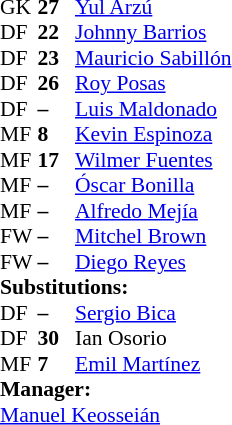<table style = "font-size: 90%" cellspacing = "0" cellpadding = "0">
<tr>
<td colspan = 4></td>
</tr>
<tr>
<th style="width:25px;"></th>
<th style="width:25px;"></th>
</tr>
<tr>
<td>GK</td>
<td><strong>27</strong></td>
<td> <a href='#'>Yul Arzú</a></td>
</tr>
<tr>
<td>DF</td>
<td><strong>22</strong></td>
<td> <a href='#'>Johnny Barrios</a></td>
<td></td>
<td></td>
</tr>
<tr>
<td>DF</td>
<td><strong>23</strong></td>
<td> <a href='#'>Mauricio Sabillón</a></td>
<td></td>
<td></td>
</tr>
<tr>
<td>DF</td>
<td><strong>26</strong></td>
<td> <a href='#'>Roy Posas</a></td>
</tr>
<tr>
<td>DF</td>
<td><strong>–</strong></td>
<td> <a href='#'>Luis Maldonado</a></td>
<td></td>
<td></td>
</tr>
<tr>
<td>MF</td>
<td><strong>8</strong></td>
<td> <a href='#'>Kevin Espinoza</a></td>
<td></td>
<td></td>
</tr>
<tr>
<td>MF</td>
<td><strong>17</strong></td>
<td> <a href='#'>Wilmer Fuentes</a></td>
</tr>
<tr>
<td>MF</td>
<td><strong>–</strong></td>
<td> <a href='#'>Óscar Bonilla</a></td>
</tr>
<tr>
<td>MF</td>
<td><strong>–</strong></td>
<td> <a href='#'>Alfredo Mejía</a></td>
<td></td>
<td></td>
</tr>
<tr>
<td>FW</td>
<td><strong>–</strong></td>
<td> <a href='#'>Mitchel Brown</a></td>
<td></td>
<td></td>
</tr>
<tr>
<td>FW</td>
<td><strong>–</strong></td>
<td> <a href='#'>Diego Reyes</a></td>
<td></td>
<td></td>
</tr>
<tr>
<td colspan = 3><strong>Substitutions:</strong></td>
</tr>
<tr>
<td>DF</td>
<td><strong>–</strong></td>
<td> <a href='#'>Sergio Bica</a></td>
<td></td>
<td></td>
</tr>
<tr>
<td>DF</td>
<td><strong>30</strong></td>
<td> Ian Osorio</td>
<td></td>
<td></td>
</tr>
<tr>
<td>MF</td>
<td><strong>7</strong></td>
<td> <a href='#'>Emil Martínez</a></td>
<td></td>
<td></td>
</tr>
<tr>
<td colspan = 3><strong>Manager:</strong></td>
</tr>
<tr>
<td colspan = 3> <a href='#'>Manuel Keosseián</a></td>
</tr>
</table>
